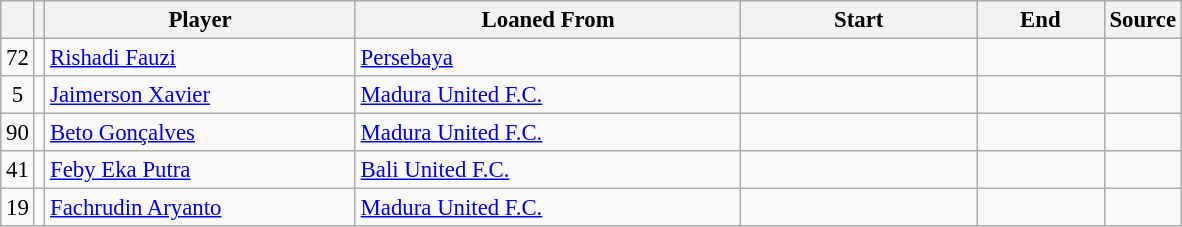<table class="wikitable plainrowheaders sortable" style="font-size:95%">
<tr>
<th></th>
<th></th>
<th scope="col" style="width:200px;">Player</th>
<th scope="col" style="width:250px;">Loaned From</th>
<th scope="col" style="width:150px;">Start</th>
<th scope="col" style="width:78px;">End</th>
<th>Source</th>
</tr>
<tr>
<td align=center>72</td>
<td align=center></td>
<td> <a href='#'>Rishadi Fauzi</a></td>
<td> <a href='#'>Persebaya</a></td>
<td align=center></td>
<td align=center></td>
<td align=center></td>
</tr>
<tr>
<td align=center>5</td>
<td align=center></td>
<td> <a href='#'>Jaimerson Xavier</a></td>
<td> <a href='#'>Madura United F.C.</a></td>
<td align=center></td>
<td align=center></td>
<td align=center></td>
</tr>
<tr>
<td align=center>90</td>
<td align=center></td>
<td> <a href='#'>Beto Gonçalves</a></td>
<td> <a href='#'>Madura United F.C.</a></td>
<td align=center></td>
<td align=center></td>
<td align=center></td>
</tr>
<tr>
<td align=center>41</td>
<td align=center></td>
<td> <a href='#'>Feby Eka Putra</a></td>
<td> <a href='#'>Bali United F.C.</a></td>
<td align=center></td>
<td align=center></td>
<td align=center></td>
</tr>
<tr>
<td align=center>19</td>
<td align=center></td>
<td> <a href='#'>Fachrudin Aryanto</a></td>
<td> <a href='#'>Madura United F.C.</a></td>
<td align=center></td>
<td align=center></td>
<td align=center></td>
</tr>
</table>
